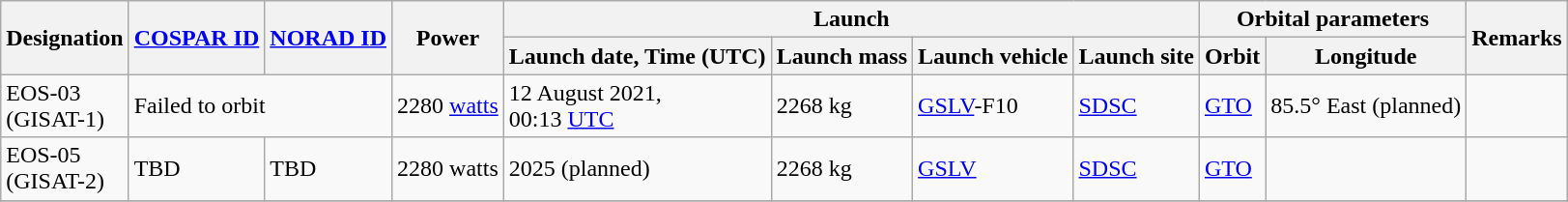<table class = "wikitable">
<tr>
<th rowspan = "2">Designation</th>
<th rowspan = "2"><a href='#'>COSPAR ID</a></th>
<th rowspan = "2"><a href='#'>NORAD ID</a></th>
<th rowspan = "2">Power</th>
<th colspan = "4">Launch</th>
<th colspan = "2">Orbital parameters</th>
<th rowspan = "2">Remarks</th>
</tr>
<tr>
<th>Launch date, Time (UTC)</th>
<th>Launch mass</th>
<th>Launch vehicle</th>
<th>Launch site</th>
<th>Orbit</th>
<th>Longitude</th>
</tr>
<tr>
<td>EOS-03<br>(GISAT-1)</td>
<td colspan="2">Failed to orbit</td>
<td>2280 <a href='#'>watts</a></td>
<td>12 August 2021,<br>00:13 <a href='#'>UTC</a></td>
<td>2268 kg</td>
<td><a href='#'>GSLV</a>-F10</td>
<td><a href='#'>SDSC</a></td>
<td><a href='#'>GTO</a></td>
<td>85.5° East (planned)</td>
<td></td>
</tr>
<tr>
<td>EOS-05<br> (GISAT-2)</td>
<td>TBD</td>
<td>TBD</td>
<td>2280 watts</td>
<td>2025 (planned)</td>
<td>2268 kg</td>
<td><a href='#'>GSLV</a></td>
<td><a href='#'>SDSC</a></td>
<td><a href='#'>GTO</a></td>
<td></td>
<td></td>
</tr>
<tr>
</tr>
</table>
